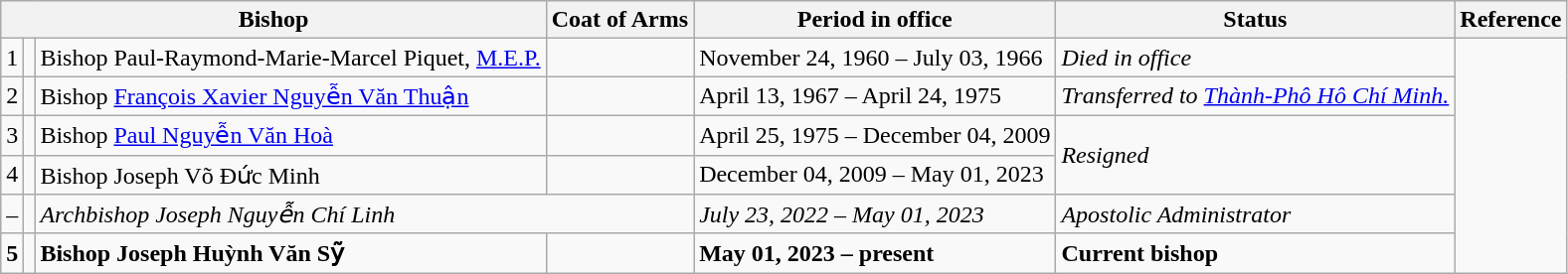<table class="wikitable">
<tr>
<th colspan="3">Bishop</th>
<th>Coat of Arms</th>
<th>Period in office</th>
<th>Status</th>
<th>Reference</th>
</tr>
<tr>
<td>1</td>
<td></td>
<td>Bishop Paul-Raymond-Marie-Marcel Piquet, <a href='#'>M.E.P.</a></td>
<td></td>
<td>November 24, 1960 – July 03, 1966</td>
<td><em>Died in office</em></td>
<td rowspan=6></td>
</tr>
<tr>
<td>2</td>
<td></td>
<td>Bishop <a href='#'>François Xavier Nguyễn Văn Thuận</a></td>
<td></td>
<td>April 13, 1967 – April 24, 1975</td>
<td><em>Transferred to <a href='#'>Thành-Phô Hô Chí Minh.</a></em></td>
</tr>
<tr>
<td>3</td>
<td></td>
<td>Bishop <a href='#'>Paul Nguyễn Văn Hoà</a></td>
<td></td>
<td>April 25, 1975 – December 04, 2009</td>
<td rowspan=2><em>Resigned</em></td>
</tr>
<tr>
<td>4</td>
<td></td>
<td>Bishop Joseph Võ Ðức Minh</td>
<td></td>
<td>December 04, 2009 – May 01, 2023</td>
</tr>
<tr>
<td>–</td>
<td></td>
<td colspan=2><em>Archbishop Joseph Nguyễn Chí Linh</em></td>
<td><em>July 23, 2022 – May 01, 2023</em></td>
<td><em>Apostolic Administrator</em></td>
</tr>
<tr>
<td><strong>5</strong></td>
<td></td>
<td><strong>Bishop Joseph Huỳnh Văn Sỹ</strong></td>
<td></td>
<td><strong>May 01, 2023 – present</strong></td>
<td><strong>Current bishop</strong></td>
</tr>
</table>
